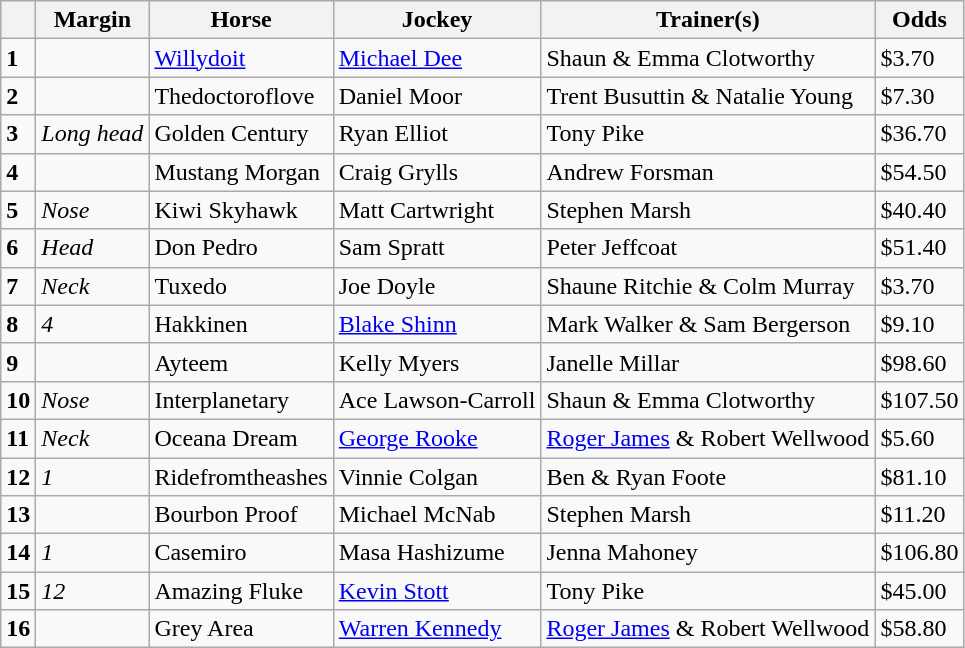<table class="wikitable sortable">
<tr>
<th></th>
<th>Margin</th>
<th>Horse</th>
<th>Jockey</th>
<th>Trainer(s)</th>
<th>Odds</th>
</tr>
<tr>
<td><strong>1</strong></td>
<td></td>
<td><a href='#'>Willydoit</a></td>
<td><a href='#'>Michael Dee</a></td>
<td>Shaun & Emma Clotworthy</td>
<td>$3.70</td>
</tr>
<tr>
<td><strong>2</strong></td>
<td><em></em></td>
<td>Thedoctoroflove</td>
<td>Daniel Moor</td>
<td>Trent Busuttin & Natalie Young</td>
<td>$7.30</td>
</tr>
<tr>
<td><strong>3</strong></td>
<td><em>Long head</em></td>
<td>Golden Century</td>
<td>Ryan Elliot</td>
<td>Tony Pike</td>
<td>$36.70</td>
</tr>
<tr>
<td><strong>4</strong></td>
<td><em></em></td>
<td>Mustang Morgan</td>
<td>Craig Grylls</td>
<td>Andrew Forsman</td>
<td>$54.50</td>
</tr>
<tr>
<td><strong>5</strong></td>
<td><em>Nose</em></td>
<td>Kiwi Skyhawk</td>
<td>Matt Cartwright</td>
<td>Stephen Marsh</td>
<td>$40.40</td>
</tr>
<tr>
<td><strong>6</strong></td>
<td><em>Head</em></td>
<td>Don Pedro</td>
<td>Sam Spratt</td>
<td>Peter Jeffcoat</td>
<td>$51.40</td>
</tr>
<tr>
<td><strong>7</strong></td>
<td><em>Neck</em></td>
<td>Tuxedo</td>
<td>Joe Doyle</td>
<td>Shaune Ritchie & Colm Murray</td>
<td>$3.70</td>
</tr>
<tr>
<td><strong>8</strong></td>
<td><em>4</em></td>
<td>Hakkinen</td>
<td><a href='#'>Blake Shinn</a></td>
<td>Mark Walker & Sam Bergerson</td>
<td>$9.10</td>
</tr>
<tr>
<td><strong>9</strong></td>
<td><em></em></td>
<td>Ayteem</td>
<td>Kelly Myers</td>
<td>Janelle Millar</td>
<td>$98.60</td>
</tr>
<tr>
<td><strong>10</strong></td>
<td><em>Nose</em></td>
<td>Interplanetary</td>
<td>Ace Lawson-Carroll</td>
<td>Shaun & Emma Clotworthy</td>
<td>$107.50</td>
</tr>
<tr>
<td><strong>11</strong></td>
<td><em>Neck</em></td>
<td>Oceana Dream</td>
<td><a href='#'>George Rooke</a></td>
<td><a href='#'>Roger James</a> & Robert Wellwood</td>
<td>$5.60</td>
</tr>
<tr>
<td><strong>12</strong></td>
<td><em>1</em></td>
<td>Ridefromtheashes</td>
<td>Vinnie Colgan</td>
<td>Ben & Ryan Foote</td>
<td>$81.10</td>
</tr>
<tr>
<td><strong>13</strong></td>
<td><em></em></td>
<td>Bourbon Proof</td>
<td>Michael McNab</td>
<td>Stephen Marsh</td>
<td>$11.20</td>
</tr>
<tr>
<td><strong>14</strong></td>
<td><em>1</em></td>
<td>Casemiro</td>
<td>Masa Hashizume</td>
<td>Jenna Mahoney</td>
<td>$106.80</td>
</tr>
<tr>
<td><strong>15</strong></td>
<td><em>12</em></td>
<td>Amazing Fluke</td>
<td><a href='#'>Kevin Stott</a></td>
<td>Tony Pike</td>
<td>$45.00</td>
</tr>
<tr>
<td><strong>16</strong></td>
<td><em></em></td>
<td>Grey Area</td>
<td><a href='#'>Warren Kennedy</a></td>
<td><a href='#'>Roger James</a> & Robert Wellwood</td>
<td>$58.80</td>
</tr>
</table>
